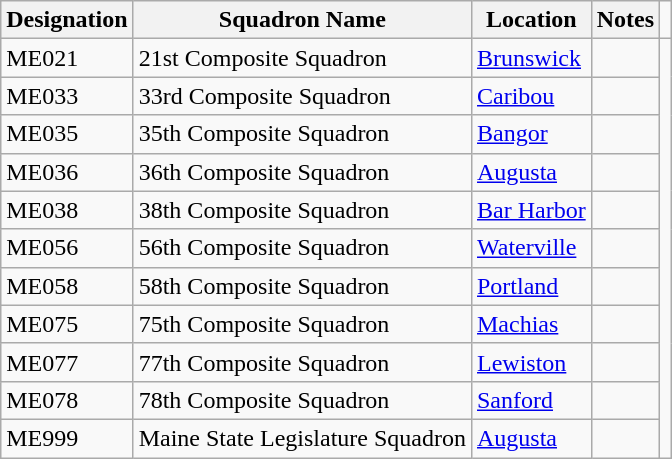<table class="wikitable">
<tr>
<th>Designation </th>
<th>Squadron Name</th>
<th>Location</th>
<th>Notes</th>
<td></td>
</tr>
<tr>
<td>ME021</td>
<td>21st Composite Squadron</td>
<td><a href='#'>Brunswick</a></td>
<td></td>
</tr>
<tr>
<td>ME033</td>
<td>33rd Composite Squadron</td>
<td><a href='#'>Caribou</a></td>
<td></td>
</tr>
<tr>
<td>ME035</td>
<td>35th Composite Squadron</td>
<td><a href='#'>Bangor</a></td>
<td></td>
</tr>
<tr>
<td>ME036</td>
<td>36th Composite Squadron</td>
<td><a href='#'>Augusta</a></td>
<td></td>
</tr>
<tr>
<td>ME038</td>
<td>38th Composite Squadron</td>
<td><a href='#'>Bar Harbor</a></td>
<td></td>
</tr>
<tr>
<td>ME056</td>
<td>56th Composite Squadron</td>
<td><a href='#'>Waterville</a></td>
<td></td>
</tr>
<tr>
<td>ME058</td>
<td>58th Composite Squadron</td>
<td><a href='#'>Portland</a></td>
<td></td>
</tr>
<tr>
<td>ME075</td>
<td>75th Composite Squadron</td>
<td><a href='#'>Machias</a></td>
<td></td>
</tr>
<tr>
<td>ME077</td>
<td>77th Composite Squadron</td>
<td><a href='#'>Lewiston</a></td>
<td></td>
</tr>
<tr>
<td>ME078</td>
<td>78th Composite Squadron</td>
<td><a href='#'>Sanford</a></td>
<td></td>
</tr>
<tr>
<td>ME999</td>
<td>Maine State Legislature Squadron</td>
<td><a href='#'>Augusta</a></td>
<td></td>
</tr>
</table>
